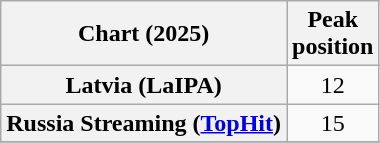<table class="wikitable sortable plainrowheaders" style="text-align:center">
<tr>
<th scope="col">Chart (2025)</th>
<th scope="col">Peak<br> position</th>
</tr>
<tr>
<th scope="row">Latvia (LaIPA)</th>
<td>12</td>
</tr>
<tr>
<th scope="row">Russia Streaming (<a href='#'>TopHit</a>)</th>
<td>15</td>
</tr>
<tr>
</tr>
</table>
